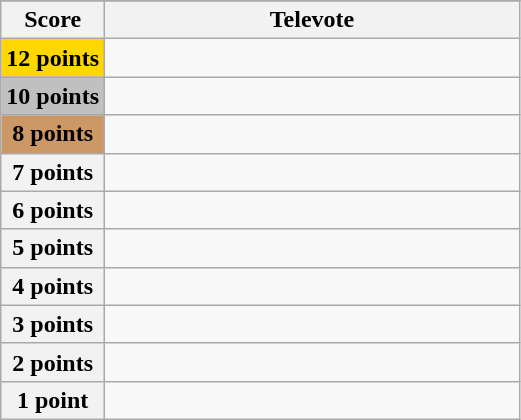<table class="wikitable">
<tr>
</tr>
<tr>
<th scope="col" width="20%">Score</th>
<th scope="col" width="80%">Televote</th>
</tr>
<tr>
<th scope="row" style="background:gold">12 points</th>
<td></td>
</tr>
<tr>
<th scope="row" style="background:silver">10 points</th>
<td></td>
</tr>
<tr>
<th scope="row" style="background:#CC9966">8 points</th>
<td></td>
</tr>
<tr>
<th scope="row">7 points</th>
<td></td>
</tr>
<tr>
<th scope="row">6 points</th>
<td></td>
</tr>
<tr>
<th scope="row">5 points</th>
<td></td>
</tr>
<tr>
<th scope="row">4 points</th>
<td></td>
</tr>
<tr>
<th scope="row">3 points</th>
<td></td>
</tr>
<tr>
<th scope="row">2 points</th>
<td></td>
</tr>
<tr>
<th scope="row">1 point</th>
<td></td>
</tr>
</table>
